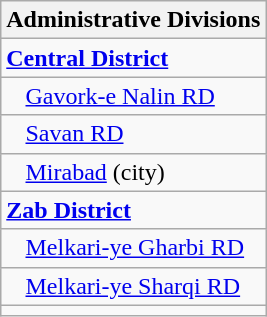<table class="wikitable">
<tr>
<th>Administrative Divisions</th>
</tr>
<tr>
<td><strong><a href='#'>Central District</a></strong></td>
</tr>
<tr>
<td style="padding-left: 1em;"><a href='#'>Gavork-e Nalin RD</a></td>
</tr>
<tr>
<td style="padding-left: 1em;"><a href='#'>Savan RD</a></td>
</tr>
<tr>
<td style="padding-left: 1em;"><a href='#'>Mirabad</a> (city)</td>
</tr>
<tr>
<td><strong><a href='#'>Zab District</a></strong></td>
</tr>
<tr>
<td style="padding-left: 1em;"><a href='#'>Melkari-ye Gharbi RD</a></td>
</tr>
<tr>
<td style="padding-left: 1em;"><a href='#'>Melkari-ye Sharqi RD</a></td>
</tr>
<tr>
<td colspan=1></td>
</tr>
</table>
